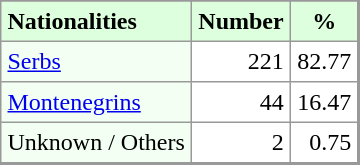<table border=1 cellpadding=4 cellspacing=0 class="toccolours" style="align: left; margin: 0.5em 0 0 0; border-style: solid; border: 1px solid #999; border-right-width: 2px; border-bottom-width: 2px; border-collapse: collapse; font-size: 100%;">
<tr>
</tr>
<tr>
<td style="background:#ddffdd;"><strong>Nationalities</strong></td>
<td colspan=1 style="background:#ddffdd;" align="center"><strong>Number</strong></td>
<td colspan=1 style="background:#ddffdd;" align="center"><strong>%</strong></td>
</tr>
<tr>
<td style="background:#f3fff3;"><a href='#'>Serbs</a></td>
<td align="right">221</td>
<td align="right">82.77</td>
</tr>
<tr>
<td style="background:#f3fff3;"><a href='#'>Montenegrins</a></td>
<td align="right">44</td>
<td align="right">16.47</td>
</tr>
<tr>
<td style="background:#f3fff3;">Unknown / Others</td>
<td align="right">2</td>
<td align="right">0.75</td>
</tr>
<tr>
</tr>
</table>
